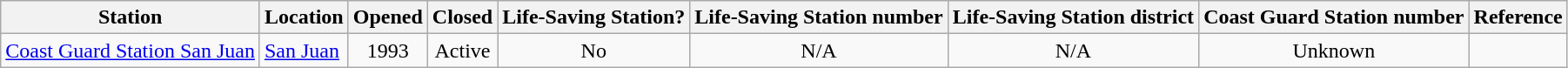<table class="wikitable sortable" style="text-align:left;">
<tr>
<th>Station</th>
<th>Location</th>
<th>Opened</th>
<th>Closed</th>
<th>Life-Saving Station?</th>
<th>Life-Saving Station number</th>
<th>Life-Saving Station district</th>
<th>Coast Guard Station number</th>
<th>Reference</th>
</tr>
<tr>
<td><a href='#'>Coast Guard Station San Juan</a></td>
<td><a href='#'>San Juan</a></td>
<td align="center">1993</td>
<td align="center">Active</td>
<td align="center">No</td>
<td align="center">N/A</td>
<td align="center">N/A</td>
<td align="center">Unknown</td>
<td align="center"></td>
</tr>
</table>
